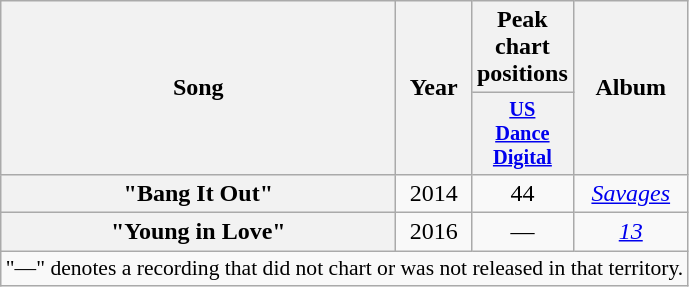<table class="wikitable plainrowheaders" style="text-align:center;">
<tr>
<th scope="col" style="width:16em;" rowspan=2>Song</th>
<th scope="col" rowspan=2>Year</th>
<th scope="col">Peak chart positions</th>
<th scope="col" rowspan=2>Album</th>
</tr>
<tr>
<th scope="col" style="width:3em;font-size:85%;"><a href='#'>US<br>Dance<br>Digital</a><br></th>
</tr>
<tr>
<th scope="row">"Bang It Out"<br></th>
<td>2014</td>
<td>44</td>
<td><em><a href='#'>Savages</a></em></td>
</tr>
<tr>
<th scope="row">"Young in Love"<br></th>
<td>2016</td>
<td>—</td>
<td><em><a href='#'>13</a></em></td>
</tr>
<tr>
<td colspan="4" style="font-size:90%">"—" denotes a recording that did not chart or was not released in that territory.</td>
</tr>
</table>
